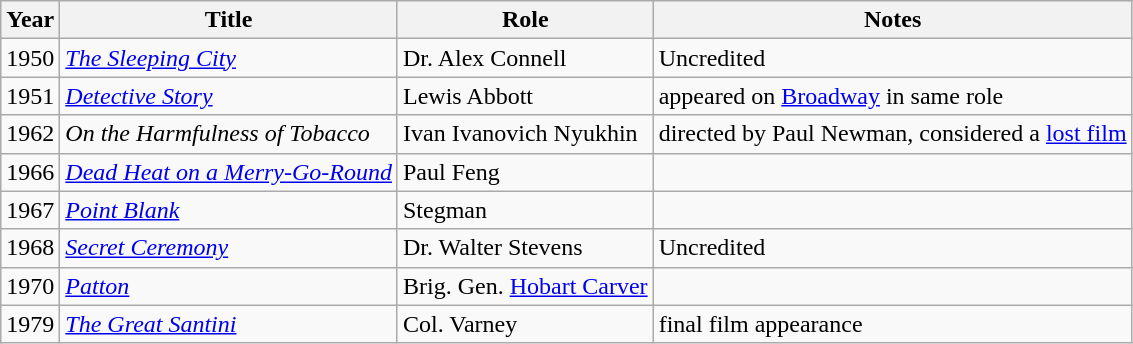<table class="wikitable">
<tr>
<th>Year</th>
<th>Title</th>
<th>Role</th>
<th>Notes</th>
</tr>
<tr>
<td>1950</td>
<td><em><a href='#'>The Sleeping City</a></em></td>
<td>Dr. Alex Connell</td>
<td>Uncredited</td>
</tr>
<tr>
<td>1951</td>
<td><em><a href='#'>Detective Story</a></em></td>
<td>Lewis Abbott</td>
<td>appeared on <a href='#'>Broadway</a> in same role</td>
</tr>
<tr>
<td>1962</td>
<td><em>On the Harmfulness of Tobacco</em></td>
<td>Ivan Ivanovich Nyukhin</td>
<td>directed by Paul Newman, considered a <a href='#'>lost film</a></td>
</tr>
<tr>
<td>1966</td>
<td><em><a href='#'>Dead Heat on a Merry-Go-Round</a></em></td>
<td>Paul Feng</td>
<td></td>
</tr>
<tr>
<td>1967</td>
<td><em><a href='#'>Point Blank</a></em></td>
<td>Stegman</td>
<td></td>
</tr>
<tr>
<td>1968</td>
<td><em><a href='#'>Secret Ceremony</a></em></td>
<td>Dr. Walter Stevens</td>
<td>Uncredited</td>
</tr>
<tr>
<td>1970</td>
<td><em><a href='#'>Patton</a></em></td>
<td>Brig. Gen. <a href='#'>Hobart Carver</a></td>
<td></td>
</tr>
<tr>
<td>1979</td>
<td><em><a href='#'>The Great Santini</a></em></td>
<td>Col. Varney</td>
<td>final film appearance</td>
</tr>
</table>
